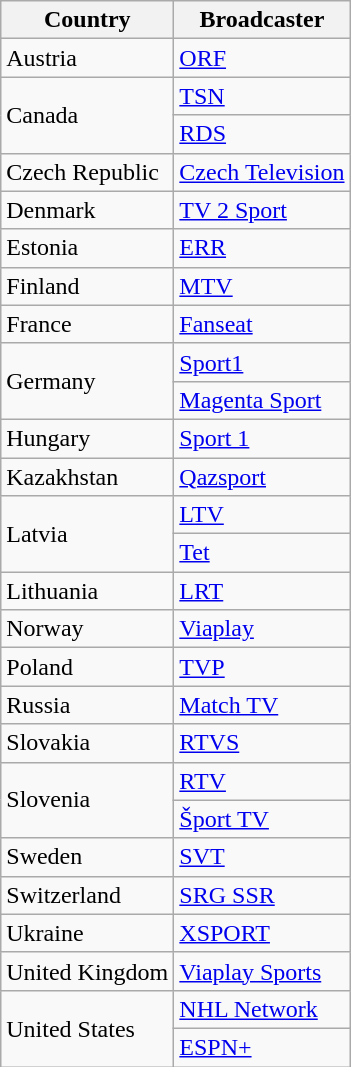<table class="wikitable">
<tr>
<th align=center>Country</th>
<th align=center>Broadcaster</th>
</tr>
<tr>
<td>Austria</td>
<td><a href='#'>ORF</a></td>
</tr>
<tr>
<td style="text-align:left;" rowspan="2">Canada</td>
<td><a href='#'>TSN</a></td>
</tr>
<tr>
<td><a href='#'>RDS</a></td>
</tr>
<tr>
<td>Czech Republic</td>
<td><a href='#'>Czech Television</a></td>
</tr>
<tr>
<td>Denmark</td>
<td><a href='#'>TV 2 Sport</a></td>
</tr>
<tr>
<td>Estonia</td>
<td><a href='#'>ERR</a></td>
</tr>
<tr>
<td>Finland</td>
<td><a href='#'>MTV</a></td>
</tr>
<tr>
<td>France</td>
<td><a href='#'>Fanseat</a></td>
</tr>
<tr>
<td style="text-align:left;" rowspan="2">Germany</td>
<td><a href='#'>Sport1</a></td>
</tr>
<tr>
<td><a href='#'>Magenta Sport</a></td>
</tr>
<tr>
<td>Hungary</td>
<td><a href='#'>Sport 1</a></td>
</tr>
<tr>
<td>Kazakhstan</td>
<td><a href='#'>Qazsport</a></td>
</tr>
<tr>
<td style="text-align:left;" rowspan="2">Latvia</td>
<td><a href='#'>LTV</a></td>
</tr>
<tr>
<td><a href='#'>Tet</a></td>
</tr>
<tr>
<td>Lithuania</td>
<td><a href='#'>LRT</a></td>
</tr>
<tr>
<td>Norway</td>
<td><a href='#'>Viaplay</a></td>
</tr>
<tr>
<td>Poland</td>
<td><a href='#'>TVP</a></td>
</tr>
<tr>
<td>Russia</td>
<td><a href='#'>Match TV</a></td>
</tr>
<tr>
<td>Slovakia</td>
<td><a href='#'>RTVS</a></td>
</tr>
<tr>
<td style="text-align:left;" rowspan="2">Slovenia</td>
<td><a href='#'>RTV</a></td>
</tr>
<tr>
<td><a href='#'>Šport TV</a></td>
</tr>
<tr>
<td>Sweden</td>
<td><a href='#'>SVT</a></td>
</tr>
<tr>
<td>Switzerland</td>
<td><a href='#'>SRG SSR</a></td>
</tr>
<tr>
<td>Ukraine</td>
<td><a href='#'>XSPORT</a></td>
</tr>
<tr>
<td>United Kingdom</td>
<td><a href='#'>Viaplay Sports</a></td>
</tr>
<tr>
<td style="text-align:left;" rowspan="2">United States</td>
<td><a href='#'>NHL Network</a></td>
</tr>
<tr>
<td><a href='#'>ESPN+</a></td>
</tr>
</table>
